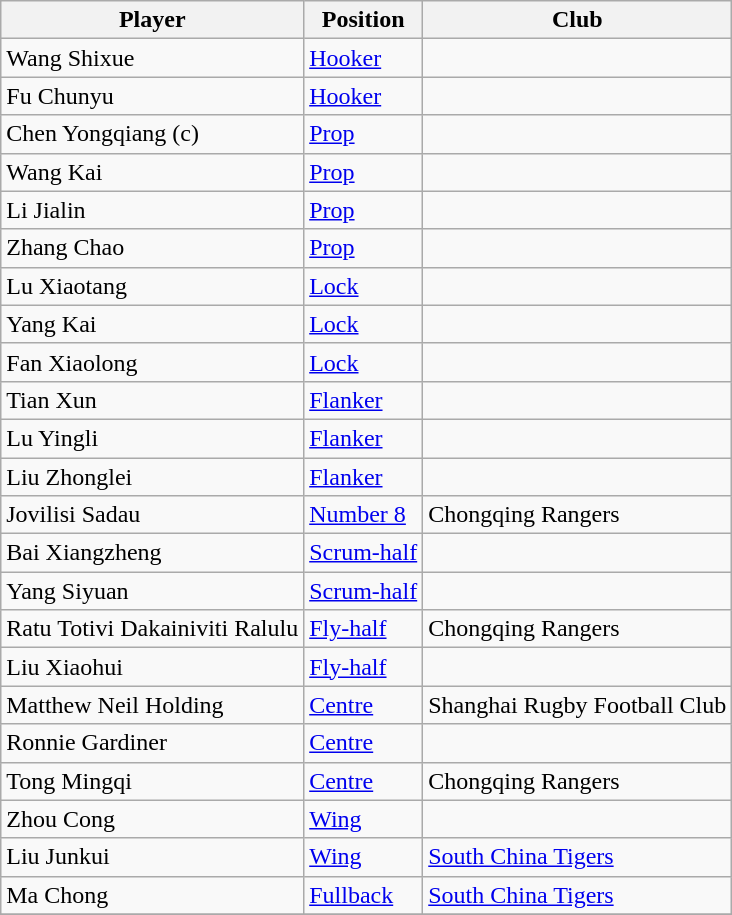<table class="wikitable">
<tr>
<th>Player</th>
<th>Position</th>
<th>Club</th>
</tr>
<tr>
<td>Wang Shixue</td>
<td><a href='#'>Hooker</a></td>
<td></td>
</tr>
<tr>
<td>Fu Chunyu</td>
<td><a href='#'>Hooker</a></td>
<td></td>
</tr>
<tr>
<td>Chen Yongqiang (c)</td>
<td><a href='#'>Prop</a></td>
<td></td>
</tr>
<tr>
<td>Wang Kai</td>
<td><a href='#'>Prop</a></td>
<td></td>
</tr>
<tr>
<td>Li Jialin</td>
<td><a href='#'>Prop</a></td>
<td></td>
</tr>
<tr>
<td>Zhang Chao</td>
<td><a href='#'>Prop</a></td>
<td></td>
</tr>
<tr>
<td>Lu Xiaotang</td>
<td><a href='#'>Lock</a></td>
<td></td>
</tr>
<tr>
<td>Yang Kai</td>
<td><a href='#'>Lock</a></td>
<td></td>
</tr>
<tr>
<td>Fan Xiaolong</td>
<td><a href='#'>Lock</a></td>
<td></td>
</tr>
<tr>
<td>Tian Xun</td>
<td><a href='#'>Flanker</a></td>
<td></td>
</tr>
<tr>
<td>Lu Yingli</td>
<td><a href='#'>Flanker</a></td>
<td></td>
</tr>
<tr>
<td>Liu Zhonglei</td>
<td><a href='#'>Flanker</a></td>
<td></td>
</tr>
<tr>
<td>Jovilisi Sadau</td>
<td><a href='#'>Number 8</a></td>
<td> Chongqing Rangers</td>
</tr>
<tr>
<td>Bai Xiangzheng</td>
<td><a href='#'>Scrum-half</a></td>
<td></td>
</tr>
<tr>
<td>Yang Siyuan</td>
<td><a href='#'>Scrum-half</a></td>
<td></td>
</tr>
<tr>
<td>Ratu Totivi Dakainiviti Ralulu</td>
<td><a href='#'>Fly-half</a></td>
<td> Chongqing Rangers</td>
</tr>
<tr>
<td>Liu Xiaohui</td>
<td><a href='#'>Fly-half</a></td>
<td></td>
</tr>
<tr>
<td>Matthew Neil Holding</td>
<td><a href='#'>Centre</a></td>
<td> Shanghai Rugby Football Club</td>
</tr>
<tr>
<td>Ronnie Gardiner</td>
<td><a href='#'>Centre</a></td>
<td></td>
</tr>
<tr>
<td>Tong Mingqi</td>
<td><a href='#'>Centre</a></td>
<td> Chongqing Rangers</td>
</tr>
<tr>
<td>Zhou Cong</td>
<td><a href='#'>Wing</a></td>
<td></td>
</tr>
<tr>
<td>Liu Junkui</td>
<td><a href='#'>Wing</a></td>
<td> <a href='#'>South China Tigers</a></td>
</tr>
<tr>
<td>Ma Chong</td>
<td><a href='#'>Fullback</a></td>
<td> <a href='#'>South China Tigers</a></td>
</tr>
<tr>
</tr>
</table>
